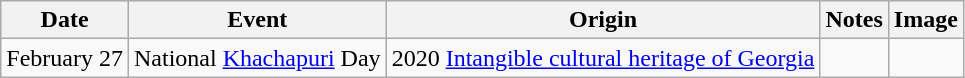<table class="wikitable sortable">
<tr>
<th>Date</th>
<th>Event</th>
<th>Origin</th>
<th>Notes</th>
<th>Image</th>
</tr>
<tr>
<td>February 27</td>
<td>National <a href='#'>Khachapuri</a> Day</td>
<td>2020 <a href='#'>Intangible cultural heritage of Georgia</a></td>
<td> </td>
<td></td>
</tr>
</table>
